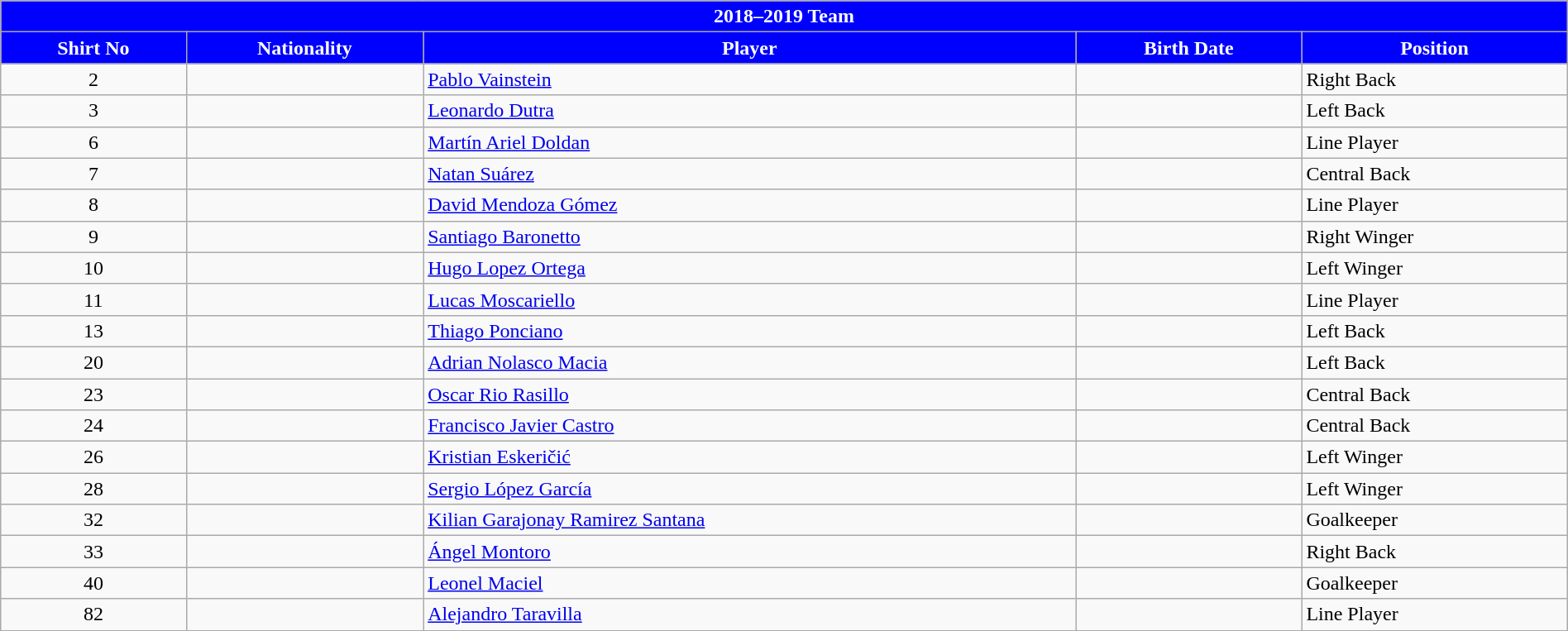<table class="wikitable collapsible collapsed" style="width:100%;">
<tr>
<th colspan=5 style="background-color:#0000FF;color:#FFFFFF;text-align:center;"> <strong>2018–2019 Team</strong></th>
</tr>
<tr>
<th style="color:#FFFFFF; background:#0000FF">Shirt No</th>
<th style="color:#FFFFFF; background:#0000FF">Nationality</th>
<th style="color:#FFFFFF; background:#0000FF">Player</th>
<th style="color:#FFFFFF; background:#0000FF">Birth Date</th>
<th style="color:#FFFFFF; background:#0000FF">Position</th>
</tr>
<tr>
<td align=center>2</td>
<td></td>
<td><a href='#'>Pablo Vainstein</a></td>
<td></td>
<td>Right Back</td>
</tr>
<tr>
<td align=center>3</td>
<td></td>
<td><a href='#'>Leonardo Dutra</a></td>
<td></td>
<td>Left Back</td>
</tr>
<tr>
<td align=center>6</td>
<td></td>
<td><a href='#'>Martín Ariel Doldan</a></td>
<td></td>
<td>Line Player</td>
</tr>
<tr>
<td align=center>7</td>
<td></td>
<td><a href='#'>Natan Suárez</a></td>
<td></td>
<td>Central Back</td>
</tr>
<tr>
<td align=center>8</td>
<td></td>
<td><a href='#'>David Mendoza Gómez</a></td>
<td></td>
<td>Line Player</td>
</tr>
<tr>
<td align=center>9</td>
<td></td>
<td><a href='#'>Santiago Baronetto</a></td>
<td></td>
<td>Right Winger</td>
</tr>
<tr>
<td align=center>10</td>
<td></td>
<td><a href='#'>Hugo Lopez Ortega</a></td>
<td></td>
<td>Left Winger</td>
</tr>
<tr>
<td align=center>11</td>
<td></td>
<td><a href='#'>Lucas Moscariello</a></td>
<td></td>
<td>Line Player</td>
</tr>
<tr>
<td align=center>13</td>
<td></td>
<td><a href='#'>Thiago Ponciano</a></td>
<td></td>
<td>Left Back</td>
</tr>
<tr>
<td align=center>20</td>
<td></td>
<td><a href='#'>Adrian Nolasco Macia</a></td>
<td></td>
<td>Left Back</td>
</tr>
<tr>
<td align=center>23</td>
<td></td>
<td><a href='#'>Oscar Rio Rasillo</a></td>
<td></td>
<td>Central Back</td>
</tr>
<tr>
<td align=center>24</td>
<td></td>
<td><a href='#'>Francisco Javier Castro</a></td>
<td></td>
<td>Central Back</td>
</tr>
<tr>
<td align=center>26</td>
<td></td>
<td><a href='#'>Kristian Eskeričić</a></td>
<td></td>
<td>Left Winger</td>
</tr>
<tr>
<td align=center>28</td>
<td></td>
<td><a href='#'>Sergio López García</a></td>
<td></td>
<td>Left Winger</td>
</tr>
<tr>
<td align=center>32</td>
<td></td>
<td><a href='#'>Kilian Garajonay Ramirez Santana</a></td>
<td></td>
<td>Goalkeeper</td>
</tr>
<tr>
<td align=center>33</td>
<td></td>
<td><a href='#'>Ángel Montoro</a></td>
<td></td>
<td>Right Back</td>
</tr>
<tr>
<td align=center>40</td>
<td></td>
<td><a href='#'>Leonel Maciel</a></td>
<td></td>
<td>Goalkeeper</td>
</tr>
<tr>
<td align=center>82</td>
<td></td>
<td><a href='#'>Alejandro Taravilla</a></td>
<td></td>
<td>Line Player</td>
</tr>
</table>
